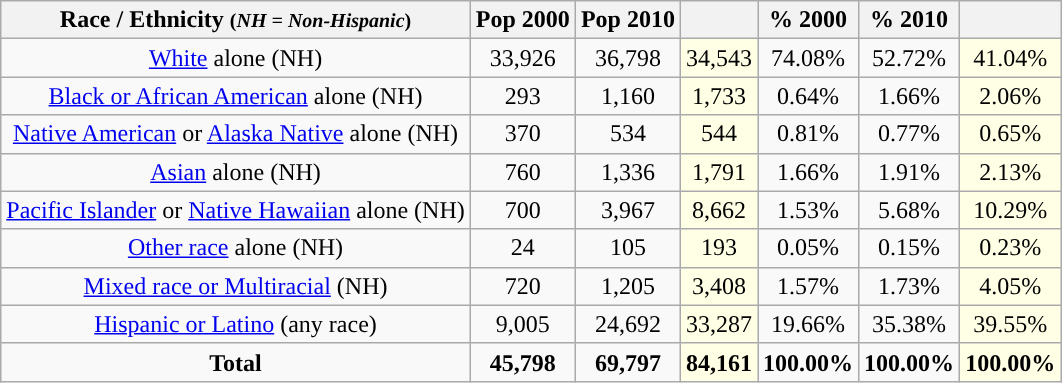<table class="wikitable" style="text-align:center;">
<tr>
<th>Race / Ethnicity <small>(<em>NH = Non-Hispanic</em>)</small></th>
<th>Pop 2000</th>
<th>Pop 2010</th>
<th></th>
<th>% 2000</th>
<th>% 2010</th>
<th></th>
</tr>
<tr>
<td><a href='#'>White</a> alone (NH)</td>
<td>33,926</td>
<td>36,798</td>
<td style='background: #ffffe6;'>34,543</td>
<td>74.08%</td>
<td>52.72%</td>
<td style='background: #ffffe6;'>41.04%</td>
</tr>
<tr>
<td><a href='#'>Black or African American</a> alone (NH)</td>
<td>293</td>
<td>1,160</td>
<td style='background: #ffffe6;'>1,733</td>
<td>0.64%</td>
<td>1.66%</td>
<td style='background: #ffffe6;'>2.06%</td>
</tr>
<tr>
<td><a href='#'>Native American</a> or <a href='#'>Alaska Native</a> alone (NH)</td>
<td>370</td>
<td>534</td>
<td style='background: #ffffe6;'>544</td>
<td>0.81%</td>
<td>0.77%</td>
<td style='background: #ffffe6;'>0.65%</td>
</tr>
<tr>
<td><a href='#'>Asian</a> alone (NH)</td>
<td>760</td>
<td>1,336</td>
<td style='background: #ffffe6;'>1,791</td>
<td>1.66%</td>
<td>1.91%</td>
<td style='background: #ffffe6;'>2.13%</td>
</tr>
<tr>
<td><a href='#'>Pacific Islander</a> or <a href='#'>Native Hawaiian</a> alone (NH)</td>
<td>700</td>
<td>3,967</td>
<td style='background: #ffffe6;'>8,662</td>
<td>1.53%</td>
<td>5.68%</td>
<td style='background: #ffffe6;'>10.29%</td>
</tr>
<tr>
<td><a href='#'>Other race</a> alone (NH)</td>
<td>24</td>
<td>105</td>
<td style='background: #ffffe6;'>193</td>
<td>0.05%</td>
<td>0.15%</td>
<td style='background: #ffffe6;'>0.23%</td>
</tr>
<tr>
<td><a href='#'>Mixed race or Multiracial</a> (NH)</td>
<td>720</td>
<td>1,205</td>
<td style='background: #ffffe6;'>3,408</td>
<td>1.57%</td>
<td>1.73%</td>
<td style='background: #ffffe6;'>4.05%</td>
</tr>
<tr>
<td><a href='#'>Hispanic or Latino</a> (any race)</td>
<td>9,005</td>
<td>24,692</td>
<td style='background: #ffffe6;'>33,287</td>
<td>19.66%</td>
<td>35.38%</td>
<td style='background: #ffffe6;'>39.55%</td>
</tr>
<tr>
<td><strong>Total</strong></td>
<td><strong>45,798</strong></td>
<td><strong>69,797</strong></td>
<td style='background: #ffffe6;'><strong>84,161</strong></td>
<td><strong>100.00%</strong></td>
<td><strong>100.00%</strong></td>
<td style='background: #ffffe6;'><strong>100.00%</strong></td>
</tr>
</table>
